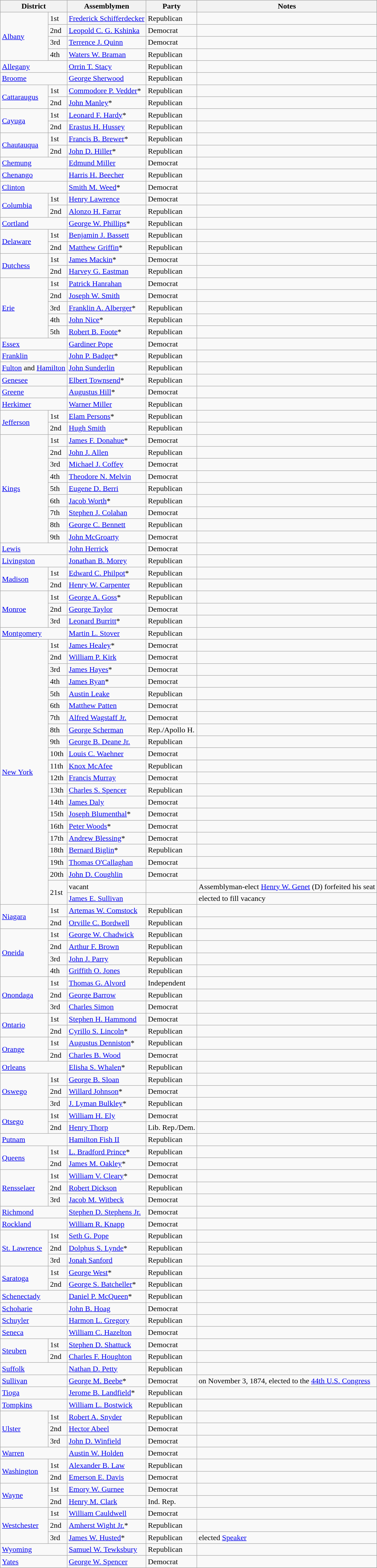<table class=wikitable>
<tr>
<th colspan="2">District</th>
<th>Assemblymen</th>
<th>Party</th>
<th>Notes</th>
</tr>
<tr>
<td rowspan="4"><a href='#'>Albany</a></td>
<td>1st</td>
<td><a href='#'>Frederick Schifferdecker</a></td>
<td>Republican</td>
<td></td>
</tr>
<tr>
<td>2nd</td>
<td><a href='#'>Leopold C. G. Kshinka</a></td>
<td>Democrat</td>
<td></td>
</tr>
<tr>
<td>3rd</td>
<td><a href='#'>Terrence J. Quinn</a></td>
<td>Democrat</td>
<td></td>
</tr>
<tr>
<td>4th</td>
<td><a href='#'>Waters W. Braman</a></td>
<td>Republican</td>
<td></td>
</tr>
<tr>
<td colspan="2"><a href='#'>Allegany</a></td>
<td><a href='#'>Orrin T. Stacy</a></td>
<td>Republican</td>
<td></td>
</tr>
<tr>
<td colspan="2"><a href='#'>Broome</a></td>
<td><a href='#'>George Sherwood</a></td>
<td>Republican</td>
<td></td>
</tr>
<tr>
<td rowspan="2"><a href='#'>Cattaraugus</a></td>
<td>1st</td>
<td><a href='#'>Commodore P. Vedder</a>*</td>
<td>Republican</td>
<td></td>
</tr>
<tr>
<td>2nd</td>
<td><a href='#'>John Manley</a>*</td>
<td>Republican</td>
<td></td>
</tr>
<tr>
<td rowspan="2"><a href='#'>Cayuga</a></td>
<td>1st</td>
<td><a href='#'>Leonard F. Hardy</a>*</td>
<td>Republican</td>
<td></td>
</tr>
<tr>
<td>2nd</td>
<td><a href='#'>Erastus H. Hussey</a></td>
<td>Republican</td>
<td></td>
</tr>
<tr>
<td rowspan="2"><a href='#'>Chautauqua</a></td>
<td>1st</td>
<td><a href='#'>Francis B. Brewer</a>*</td>
<td>Republican</td>
<td></td>
</tr>
<tr>
<td>2nd</td>
<td><a href='#'>John D. Hiller</a>*</td>
<td>Republican</td>
<td></td>
</tr>
<tr>
<td colspan="2"><a href='#'>Chemung</a></td>
<td><a href='#'>Edmund Miller</a></td>
<td>Democrat</td>
<td></td>
</tr>
<tr>
<td colspan="2"><a href='#'>Chenango</a></td>
<td><a href='#'>Harris H. Beecher</a></td>
<td>Republican</td>
<td></td>
</tr>
<tr>
<td colspan="2"><a href='#'>Clinton</a></td>
<td><a href='#'>Smith M. Weed</a>*</td>
<td>Democrat</td>
<td></td>
</tr>
<tr>
<td rowspan="2"><a href='#'>Columbia</a></td>
<td>1st</td>
<td><a href='#'>Henry Lawrence</a></td>
<td>Democrat</td>
<td></td>
</tr>
<tr>
<td>2nd</td>
<td><a href='#'>Alonzo H. Farrar</a></td>
<td>Republican</td>
<td></td>
</tr>
<tr>
<td colspan="2"><a href='#'>Cortland</a></td>
<td><a href='#'>George W. Phillips</a>*</td>
<td>Republican</td>
<td></td>
</tr>
<tr>
<td rowspan="2"><a href='#'>Delaware</a></td>
<td>1st</td>
<td><a href='#'>Benjamin J. Bassett</a></td>
<td>Republican</td>
<td></td>
</tr>
<tr>
<td>2nd</td>
<td><a href='#'>Matthew Griffin</a>*</td>
<td>Republican</td>
<td></td>
</tr>
<tr>
<td rowspan="2"><a href='#'>Dutchess</a></td>
<td>1st</td>
<td><a href='#'>James Mackin</a>*</td>
<td>Democrat</td>
<td></td>
</tr>
<tr>
<td>2nd</td>
<td><a href='#'>Harvey G. Eastman</a></td>
<td>Republican</td>
<td></td>
</tr>
<tr>
<td rowspan="5"><a href='#'>Erie</a></td>
<td>1st</td>
<td><a href='#'>Patrick Hanrahan</a></td>
<td>Democrat</td>
<td></td>
</tr>
<tr>
<td>2nd</td>
<td><a href='#'>Joseph W. Smith</a></td>
<td>Democrat</td>
<td></td>
</tr>
<tr>
<td>3rd</td>
<td><a href='#'>Franklin A. Alberger</a>*</td>
<td>Republican</td>
<td></td>
</tr>
<tr>
<td>4th</td>
<td><a href='#'>John Nice</a>*</td>
<td>Republican</td>
<td></td>
</tr>
<tr>
<td>5th</td>
<td><a href='#'>Robert B. Foote</a>*</td>
<td>Republican</td>
<td></td>
</tr>
<tr>
<td colspan="2"><a href='#'>Essex</a></td>
<td><a href='#'>Gardiner Pope</a></td>
<td>Democrat</td>
<td></td>
</tr>
<tr>
<td colspan="2"><a href='#'>Franklin</a></td>
<td><a href='#'>John P. Badger</a>*</td>
<td>Republican</td>
<td></td>
</tr>
<tr>
<td colspan="2"><a href='#'>Fulton</a> and <a href='#'>Hamilton</a></td>
<td><a href='#'>John Sunderlin</a></td>
<td>Republican</td>
<td></td>
</tr>
<tr>
<td colspan="2"><a href='#'>Genesee</a></td>
<td><a href='#'>Elbert Townsend</a>*</td>
<td>Republican</td>
<td></td>
</tr>
<tr>
<td colspan="2"><a href='#'>Greene</a></td>
<td><a href='#'>Augustus Hill</a>*</td>
<td>Democrat</td>
<td></td>
</tr>
<tr>
<td colspan="2"><a href='#'>Herkimer</a></td>
<td><a href='#'>Warner Miller</a></td>
<td>Republican</td>
<td></td>
</tr>
<tr>
<td rowspan="2"><a href='#'>Jefferson</a></td>
<td>1st</td>
<td><a href='#'>Elam Persons</a>*</td>
<td>Republican</td>
<td></td>
</tr>
<tr>
<td>2nd</td>
<td><a href='#'>Hugh Smith</a></td>
<td>Republican</td>
<td></td>
</tr>
<tr>
<td rowspan="9"><a href='#'>Kings</a></td>
<td>1st</td>
<td><a href='#'>James F. Donahue</a>*</td>
<td>Democrat</td>
<td></td>
</tr>
<tr>
<td>2nd</td>
<td><a href='#'>John J. Allen</a></td>
<td>Republican</td>
<td></td>
</tr>
<tr>
<td>3rd</td>
<td><a href='#'>Michael J. Coffey</a></td>
<td>Democrat</td>
<td></td>
</tr>
<tr>
<td>4th</td>
<td><a href='#'>Theodore N. Melvin</a></td>
<td>Democrat</td>
<td></td>
</tr>
<tr>
<td>5th</td>
<td><a href='#'>Eugene D. Berri</a></td>
<td>Republican</td>
<td></td>
</tr>
<tr>
<td>6th</td>
<td><a href='#'>Jacob Worth</a>*</td>
<td>Republican</td>
<td></td>
</tr>
<tr>
<td>7th</td>
<td><a href='#'>Stephen J. Colahan</a></td>
<td>Democrat</td>
<td></td>
</tr>
<tr>
<td>8th</td>
<td><a href='#'>George C. Bennett</a></td>
<td>Republican</td>
<td></td>
</tr>
<tr>
<td>9th</td>
<td><a href='#'>John McGroarty</a></td>
<td>Democrat</td>
<td></td>
</tr>
<tr>
<td colspan="2"><a href='#'>Lewis</a></td>
<td><a href='#'>John Herrick</a></td>
<td>Democrat</td>
<td></td>
</tr>
<tr>
<td colspan="2"><a href='#'>Livingston</a></td>
<td><a href='#'>Jonathan B. Morey</a></td>
<td>Republican</td>
<td></td>
</tr>
<tr>
<td rowspan="2"><a href='#'>Madison</a></td>
<td>1st</td>
<td><a href='#'>Edward C. Philpot</a>*</td>
<td>Republican</td>
<td></td>
</tr>
<tr>
<td>2nd</td>
<td><a href='#'>Henry W. Carpenter</a></td>
<td>Republican</td>
<td></td>
</tr>
<tr>
<td rowspan="3"><a href='#'>Monroe</a></td>
<td>1st</td>
<td><a href='#'>George A. Goss</a>*</td>
<td>Republican</td>
<td></td>
</tr>
<tr>
<td>2nd</td>
<td><a href='#'>George Taylor</a></td>
<td>Democrat</td>
<td></td>
</tr>
<tr>
<td>3rd</td>
<td><a href='#'>Leonard Burritt</a>*</td>
<td>Republican</td>
<td></td>
</tr>
<tr>
<td colspan="2"><a href='#'>Montgomery</a></td>
<td><a href='#'>Martin L. Stover</a></td>
<td>Republican</td>
<td></td>
</tr>
<tr>
<td rowspan="22"><a href='#'>New York</a></td>
<td>1st</td>
<td><a href='#'>James Healey</a>*</td>
<td>Democrat</td>
<td></td>
</tr>
<tr>
<td>2nd</td>
<td><a href='#'>William P. Kirk</a></td>
<td>Democrat</td>
<td></td>
</tr>
<tr>
<td>3rd</td>
<td><a href='#'>James Hayes</a>*</td>
<td>Democrat</td>
<td></td>
</tr>
<tr>
<td>4th</td>
<td><a href='#'>James Ryan</a>*</td>
<td>Democrat</td>
<td></td>
</tr>
<tr>
<td>5th</td>
<td><a href='#'>Austin Leake</a></td>
<td>Republican</td>
<td></td>
</tr>
<tr>
<td>6th</td>
<td><a href='#'>Matthew Patten</a></td>
<td>Democrat</td>
<td></td>
</tr>
<tr>
<td>7th</td>
<td><a href='#'>Alfred Wagstaff Jr.</a></td>
<td>Democrat</td>
<td></td>
</tr>
<tr>
<td>8th</td>
<td><a href='#'>George Scherman</a></td>
<td>Rep./Apollo H.</td>
<td></td>
</tr>
<tr>
<td>9th</td>
<td><a href='#'>George B. Deane Jr.</a></td>
<td>Republican</td>
<td></td>
</tr>
<tr>
<td>10th</td>
<td><a href='#'>Louis C. Waehner</a></td>
<td>Democrat</td>
<td></td>
</tr>
<tr>
<td>11th</td>
<td><a href='#'>Knox McAfee</a></td>
<td>Republican</td>
<td></td>
</tr>
<tr>
<td>12th</td>
<td><a href='#'>Francis Murray</a></td>
<td>Democrat</td>
<td></td>
</tr>
<tr>
<td>13th</td>
<td><a href='#'>Charles S. Spencer</a></td>
<td>Republican</td>
<td></td>
</tr>
<tr>
<td>14th</td>
<td><a href='#'>James Daly</a></td>
<td>Democrat</td>
<td></td>
</tr>
<tr>
<td>15th</td>
<td><a href='#'>Joseph Blumenthal</a>*</td>
<td>Democrat</td>
<td></td>
</tr>
<tr>
<td>16th</td>
<td><a href='#'>Peter Woods</a>*</td>
<td>Democrat</td>
<td></td>
</tr>
<tr>
<td>17th</td>
<td><a href='#'>Andrew Blessing</a>*</td>
<td>Democrat</td>
<td></td>
</tr>
<tr>
<td>18th</td>
<td><a href='#'>Bernard Biglin</a>*</td>
<td>Republican</td>
<td></td>
</tr>
<tr>
<td>19th</td>
<td><a href='#'>Thomas O'Callaghan</a></td>
<td>Democrat</td>
<td></td>
</tr>
<tr>
<td>20th</td>
<td><a href='#'>John D. Coughlin</a></td>
<td>Democrat</td>
<td></td>
</tr>
<tr>
<td rowspan="2">21st</td>
<td>vacant</td>
<td></td>
<td>Assemblyman-elect <a href='#'>Henry W. Genet</a> (D) forfeited his seat</td>
</tr>
<tr>
<td><a href='#'>James E. Sullivan</a></td>
<td></td>
<td>elected to fill vacancy</td>
</tr>
<tr>
<td rowspan="2"><a href='#'>Niagara</a></td>
<td>1st</td>
<td><a href='#'>Artemas W. Comstock</a></td>
<td>Republican</td>
<td></td>
</tr>
<tr>
<td>2nd</td>
<td><a href='#'>Orville C. Bordwell</a></td>
<td>Republican</td>
<td></td>
</tr>
<tr>
<td rowspan="4"><a href='#'>Oneida</a></td>
<td>1st</td>
<td><a href='#'>George W. Chadwick</a></td>
<td>Republican</td>
<td></td>
</tr>
<tr>
<td>2nd</td>
<td><a href='#'>Arthur F. Brown</a></td>
<td>Republican</td>
<td></td>
</tr>
<tr>
<td>3rd</td>
<td><a href='#'>John J. Parry</a></td>
<td>Republican</td>
<td></td>
</tr>
<tr>
<td>4th</td>
<td><a href='#'>Griffith O. Jones</a></td>
<td>Republican</td>
<td></td>
</tr>
<tr>
<td rowspan="3"><a href='#'>Onondaga</a></td>
<td>1st</td>
<td><a href='#'>Thomas G. Alvord</a></td>
<td>Independent</td>
<td></td>
</tr>
<tr>
<td>2nd</td>
<td><a href='#'>George Barrow</a></td>
<td>Republican</td>
<td></td>
</tr>
<tr>
<td>3rd</td>
<td><a href='#'>Charles Simon</a></td>
<td>Democrat</td>
<td></td>
</tr>
<tr>
<td rowspan="2"><a href='#'>Ontario</a></td>
<td>1st</td>
<td><a href='#'>Stephen H. Hammond</a></td>
<td>Democrat</td>
<td></td>
</tr>
<tr>
<td>2nd</td>
<td><a href='#'>Cyrillo S. Lincoln</a>*</td>
<td>Republican</td>
<td></td>
</tr>
<tr>
<td rowspan="2"><a href='#'>Orange</a></td>
<td>1st</td>
<td><a href='#'>Augustus Denniston</a>*</td>
<td>Republican</td>
<td></td>
</tr>
<tr>
<td>2nd</td>
<td><a href='#'>Charles B. Wood</a></td>
<td>Democrat</td>
<td></td>
</tr>
<tr>
<td colspan="2"><a href='#'>Orleans</a></td>
<td><a href='#'>Elisha S. Whalen</a>*</td>
<td>Republican</td>
<td></td>
</tr>
<tr>
<td rowspan="3"><a href='#'>Oswego</a></td>
<td>1st</td>
<td><a href='#'>George B. Sloan</a></td>
<td>Republican</td>
<td></td>
</tr>
<tr>
<td>2nd</td>
<td><a href='#'>Willard Johnson</a>*</td>
<td>Democrat</td>
<td></td>
</tr>
<tr>
<td>3rd</td>
<td><a href='#'>J. Lyman Bulkley</a>*</td>
<td>Republican</td>
<td></td>
</tr>
<tr>
<td rowspan="2"><a href='#'>Otsego</a></td>
<td>1st</td>
<td><a href='#'>William H. Ely</a></td>
<td>Democrat</td>
<td></td>
</tr>
<tr>
<td>2nd</td>
<td><a href='#'>Henry Thorp</a></td>
<td>Lib. Rep./Dem.</td>
<td></td>
</tr>
<tr>
<td colspan="2"><a href='#'>Putnam</a></td>
<td><a href='#'>Hamilton Fish II</a></td>
<td>Republican</td>
<td></td>
</tr>
<tr>
<td rowspan="2"><a href='#'>Queens</a></td>
<td>1st</td>
<td><a href='#'>L. Bradford Prince</a>*</td>
<td>Republican</td>
<td></td>
</tr>
<tr>
<td>2nd</td>
<td><a href='#'>James M. Oakley</a>*</td>
<td>Democrat</td>
<td></td>
</tr>
<tr>
<td rowspan="3"><a href='#'>Rensselaer</a></td>
<td>1st</td>
<td><a href='#'>William V. Cleary</a>*</td>
<td>Democrat</td>
<td></td>
</tr>
<tr>
<td>2nd</td>
<td><a href='#'>Robert Dickson</a></td>
<td>Republican</td>
<td></td>
</tr>
<tr>
<td>3rd</td>
<td><a href='#'>Jacob M. Witbeck</a></td>
<td>Democrat</td>
<td></td>
</tr>
<tr>
<td colspan="2"><a href='#'>Richmond</a></td>
<td><a href='#'>Stephen D. Stephens Jr.</a></td>
<td>Democrat</td>
<td></td>
</tr>
<tr>
<td colspan="2"><a href='#'>Rockland</a></td>
<td><a href='#'>William R. Knapp</a></td>
<td>Democrat</td>
<td></td>
</tr>
<tr>
<td rowspan="3"><a href='#'>St. Lawrence</a></td>
<td>1st</td>
<td><a href='#'>Seth G. Pope</a></td>
<td>Republican</td>
<td></td>
</tr>
<tr>
<td>2nd</td>
<td><a href='#'>Dolphus S. Lynde</a>*</td>
<td>Republican</td>
<td></td>
</tr>
<tr>
<td>3rd</td>
<td><a href='#'>Jonah Sanford</a></td>
<td>Republican</td>
<td></td>
</tr>
<tr>
<td rowspan="2"><a href='#'>Saratoga</a></td>
<td>1st</td>
<td><a href='#'>George West</a>*</td>
<td>Republican</td>
<td></td>
</tr>
<tr>
<td>2nd</td>
<td><a href='#'>George S. Batcheller</a>*</td>
<td>Republican</td>
<td></td>
</tr>
<tr>
<td colspan="2"><a href='#'>Schenectady</a></td>
<td><a href='#'>Daniel P. McQueen</a>*</td>
<td>Republican</td>
<td></td>
</tr>
<tr>
<td colspan="2"><a href='#'>Schoharie</a></td>
<td><a href='#'>John B. Hoag</a></td>
<td>Democrat</td>
<td></td>
</tr>
<tr>
<td colspan="2"><a href='#'>Schuyler</a></td>
<td><a href='#'>Harmon L. Gregory</a></td>
<td>Republican</td>
<td></td>
</tr>
<tr>
<td colspan="2"><a href='#'>Seneca</a></td>
<td><a href='#'>William C. Hazelton</a></td>
<td>Democrat</td>
<td></td>
</tr>
<tr>
<td rowspan="2"><a href='#'>Steuben</a></td>
<td>1st</td>
<td><a href='#'>Stephen D. Shattuck</a></td>
<td>Democrat</td>
<td></td>
</tr>
<tr>
<td>2nd</td>
<td><a href='#'>Charles F. Houghton</a></td>
<td>Republican</td>
<td></td>
</tr>
<tr>
<td colspan="2"><a href='#'>Suffolk</a></td>
<td><a href='#'>Nathan D. Petty</a></td>
<td>Republican</td>
<td></td>
</tr>
<tr>
<td colspan="2"><a href='#'>Sullivan</a></td>
<td><a href='#'>George M. Beebe</a>*</td>
<td>Democrat</td>
<td>on November 3, 1874, elected to the <a href='#'>44th U.S. Congress</a></td>
</tr>
<tr>
<td colspan="2"><a href='#'>Tioga</a></td>
<td><a href='#'>Jerome B. Landfield</a>*</td>
<td>Republican</td>
<td></td>
</tr>
<tr>
<td colspan="2"><a href='#'>Tompkins</a></td>
<td><a href='#'>William L. Bostwick</a></td>
<td>Republican</td>
<td></td>
</tr>
<tr>
<td rowspan="3"><a href='#'>Ulster</a></td>
<td>1st</td>
<td><a href='#'>Robert A. Snyder</a></td>
<td>Republican</td>
<td></td>
</tr>
<tr>
<td>2nd</td>
<td><a href='#'>Hector Abeel</a></td>
<td>Democrat</td>
<td></td>
</tr>
<tr>
<td>3rd</td>
<td><a href='#'>John D. Winfield</a></td>
<td>Democrat</td>
<td></td>
</tr>
<tr>
<td colspan="2"><a href='#'>Warren</a></td>
<td><a href='#'>Austin W. Holden</a></td>
<td>Democrat</td>
<td></td>
</tr>
<tr>
<td rowspan="2"><a href='#'>Washington</a></td>
<td>1st</td>
<td><a href='#'>Alexander B. Law</a></td>
<td>Republican</td>
<td></td>
</tr>
<tr>
<td>2nd</td>
<td><a href='#'>Emerson E. Davis</a></td>
<td>Democrat</td>
<td></td>
</tr>
<tr>
<td rowspan="2"><a href='#'>Wayne</a></td>
<td>1st</td>
<td><a href='#'>Emory W. Gurnee</a></td>
<td>Democrat</td>
<td></td>
</tr>
<tr>
<td>2nd</td>
<td><a href='#'>Henry M. Clark</a></td>
<td>Ind. Rep.</td>
<td></td>
</tr>
<tr>
<td rowspan="3"><a href='#'>Westchester</a></td>
<td>1st</td>
<td><a href='#'>William Cauldwell</a></td>
<td>Democrat</td>
<td></td>
</tr>
<tr>
<td>2nd</td>
<td><a href='#'>Amherst Wight Jr.</a>*</td>
<td>Republican</td>
<td></td>
</tr>
<tr>
<td>3rd</td>
<td><a href='#'>James W. Husted</a>*</td>
<td>Republican</td>
<td>elected <a href='#'>Speaker</a></td>
</tr>
<tr>
<td colspan="2"><a href='#'>Wyoming</a></td>
<td><a href='#'>Samuel W. Tewksbury</a></td>
<td>Republican</td>
<td></td>
</tr>
<tr>
<td colspan="2"><a href='#'>Yates</a></td>
<td><a href='#'>George W. Spencer</a></td>
<td>Democrat</td>
<td></td>
</tr>
<tr>
</tr>
</table>
